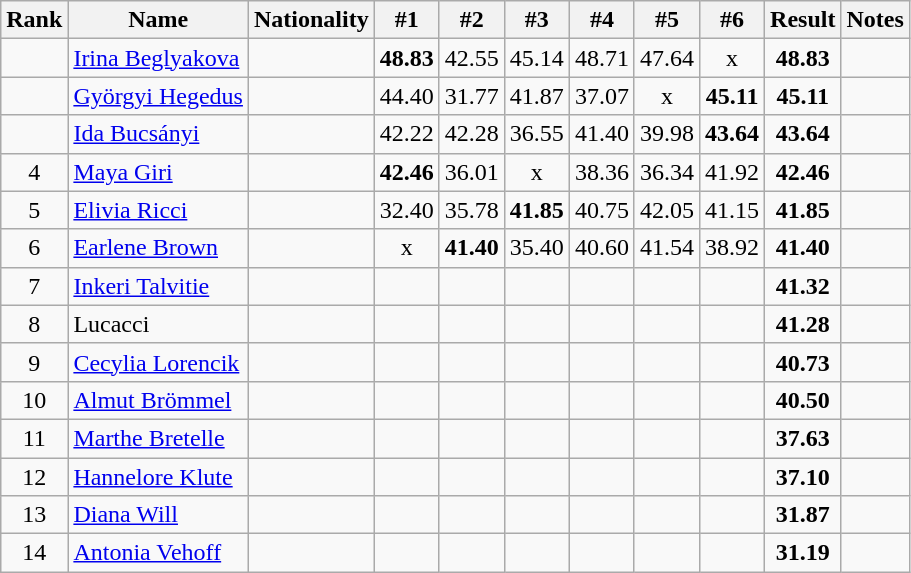<table class="wikitable sortable" style="text-align:center">
<tr>
<th>Rank</th>
<th>Name</th>
<th>Nationality</th>
<th>#1</th>
<th>#2</th>
<th>#3</th>
<th>#4</th>
<th>#5</th>
<th>#6</th>
<th>Result</th>
<th>Notes</th>
</tr>
<tr>
<td></td>
<td align=left><a href='#'>Irina Beglyakova</a></td>
<td align=left></td>
<td><strong>48.83</strong></td>
<td>42.55</td>
<td>45.14</td>
<td>48.71</td>
<td>47.64</td>
<td>x</td>
<td><strong>48.83</strong></td>
<td></td>
</tr>
<tr>
<td></td>
<td align=left><a href='#'>Györgyi Hegedus</a></td>
<td align=left></td>
<td>44.40</td>
<td>31.77</td>
<td>41.87</td>
<td>37.07</td>
<td>x</td>
<td><strong>45.11</strong></td>
<td><strong>45.11</strong></td>
<td></td>
</tr>
<tr>
<td></td>
<td align=left><a href='#'>Ida Bucsányi</a></td>
<td align=left></td>
<td>42.22</td>
<td>42.28</td>
<td>36.55</td>
<td>41.40</td>
<td>39.98</td>
<td><strong>43.64</strong></td>
<td><strong>43.64</strong></td>
<td></td>
</tr>
<tr>
<td>4</td>
<td align=left><a href='#'>Maya Giri</a></td>
<td align=left></td>
<td><strong>42.46</strong></td>
<td>36.01</td>
<td>x</td>
<td>38.36</td>
<td>36.34</td>
<td>41.92</td>
<td><strong>42.46</strong></td>
<td></td>
</tr>
<tr>
<td>5</td>
<td align=left><a href='#'>Elivia Ricci</a></td>
<td align=left></td>
<td>32.40</td>
<td>35.78</td>
<td><strong>41.85</strong></td>
<td>40.75</td>
<td>42.05</td>
<td>41.15</td>
<td><strong>41.85</strong></td>
<td></td>
</tr>
<tr>
<td>6</td>
<td align=left><a href='#'>Earlene Brown</a></td>
<td align=left></td>
<td>x</td>
<td><strong>41.40</strong></td>
<td>35.40</td>
<td>40.60</td>
<td>41.54</td>
<td>38.92</td>
<td><strong>41.40</strong></td>
<td></td>
</tr>
<tr>
<td>7</td>
<td align=left><a href='#'>Inkeri Talvitie</a></td>
<td align=left></td>
<td></td>
<td></td>
<td></td>
<td></td>
<td></td>
<td></td>
<td><strong>41.32</strong></td>
<td></td>
</tr>
<tr>
<td>8</td>
<td align=left>Lucacci</td>
<td align=left></td>
<td></td>
<td></td>
<td></td>
<td></td>
<td></td>
<td></td>
<td><strong>41.28</strong></td>
<td></td>
</tr>
<tr>
<td>9</td>
<td align=left><a href='#'>Cecylia Lorencik</a></td>
<td align=left></td>
<td></td>
<td></td>
<td></td>
<td></td>
<td></td>
<td></td>
<td><strong>40.73</strong></td>
<td></td>
</tr>
<tr>
<td>10</td>
<td align=left><a href='#'>Almut Brömmel</a></td>
<td align=left></td>
<td></td>
<td></td>
<td></td>
<td></td>
<td></td>
<td></td>
<td><strong>40.50</strong></td>
<td></td>
</tr>
<tr>
<td>11</td>
<td align=left><a href='#'>Marthe Bretelle</a></td>
<td align=left></td>
<td></td>
<td></td>
<td></td>
<td></td>
<td></td>
<td></td>
<td><strong>37.63</strong></td>
<td></td>
</tr>
<tr>
<td>12</td>
<td align=left><a href='#'>Hannelore Klute</a></td>
<td align=left></td>
<td></td>
<td></td>
<td></td>
<td></td>
<td></td>
<td></td>
<td><strong>37.10</strong></td>
<td></td>
</tr>
<tr>
<td>13</td>
<td align=left><a href='#'>Diana Will</a></td>
<td align=left></td>
<td></td>
<td></td>
<td></td>
<td></td>
<td></td>
<td></td>
<td><strong>31.87</strong></td>
<td></td>
</tr>
<tr>
<td>14</td>
<td align=left><a href='#'>Antonia Vehoff</a></td>
<td align=left></td>
<td></td>
<td></td>
<td></td>
<td></td>
<td></td>
<td></td>
<td><strong>31.19</strong></td>
<td></td>
</tr>
</table>
